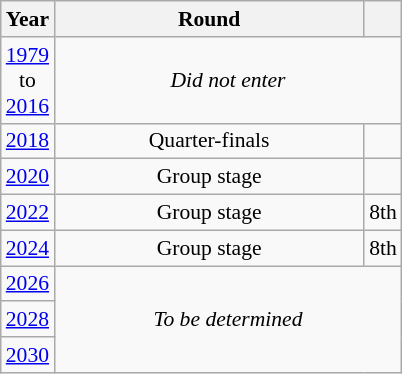<table class="wikitable" style="text-align: center; font-size:90%">
<tr>
<th>Year</th>
<th style="width:200px">Round</th>
<th></th>
</tr>
<tr>
<td><a href='#'>1979</a><br>to<br><a href='#'>2016</a></td>
<td colspan="2"><em>Did not enter</em></td>
</tr>
<tr>
<td><a href='#'>2018</a></td>
<td>Quarter-finals</td>
<td></td>
</tr>
<tr>
<td><a href='#'>2020</a></td>
<td>Group stage</td>
<td></td>
</tr>
<tr>
<td><a href='#'>2022</a></td>
<td>Group stage</td>
<td>8th</td>
</tr>
<tr>
<td><a href='#'>2024</a></td>
<td>Group stage</td>
<td>8th</td>
</tr>
<tr>
<td><a href='#'>2026</a></td>
<td colspan="2" rowspan="3"><em>To be determined</em></td>
</tr>
<tr>
<td><a href='#'>2028</a></td>
</tr>
<tr>
<td><a href='#'>2030</a></td>
</tr>
</table>
